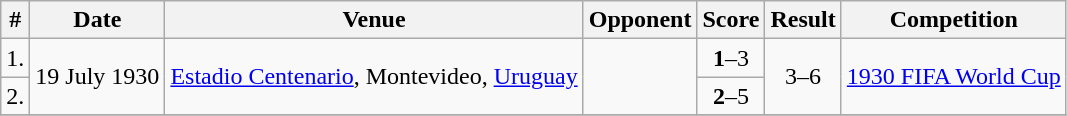<table class="wikitable sortable" style="font-size:100%">
<tr>
<th>#</th>
<th>Date</th>
<th>Venue</th>
<th>Opponent</th>
<th>Score</th>
<th>Result</th>
<th>Competition</th>
</tr>
<tr>
<td align=center>1.</td>
<td rowspan=2>19 July 1930</td>
<td rowspan=2><a href='#'>Estadio Centenario</a>, Montevideo, <a href='#'>Uruguay</a></td>
<td rowspan=2></td>
<td align=center><strong>1</strong>–3</td>
<td rowspan=2 align=center>3–6</td>
<td rowspan=2><a href='#'>1930 FIFA World Cup</a></td>
</tr>
<tr>
<td align=center>2.</td>
<td align=center><strong>2</strong>–5</td>
</tr>
<tr>
</tr>
</table>
